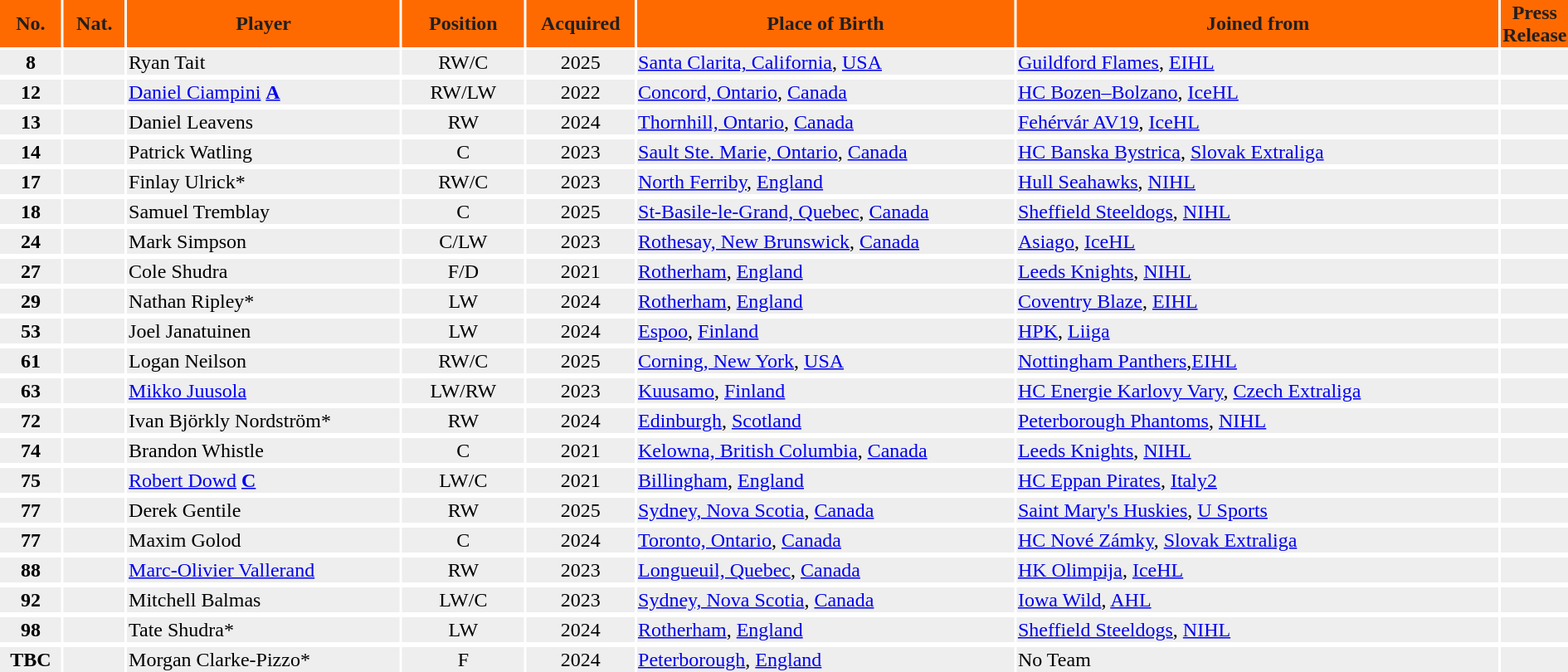<table>
<tr style="background:#ff6a00; color:#231f20;">
<th width=4%>No.</th>
<th width=4%>Nat.</th>
<th width=18%>Player</th>
<th width=8%>Position</th>
<th width=7%>Acquired</th>
<th width=25%>Place of Birth</th>
<th width=32%>Joined from</th>
<th width=10%>Press Release</th>
</tr>
<tr style="background:#eee;">
<td align="center"><strong>8</strong></td>
<td></td>
<td>Ryan Tait</td>
<td align="center">RW/C</td>
<td align="center">2025</td>
<td><a href='#'>Santa Clarita, California</a>, <a href='#'>USA</a></td>
<td><a href='#'>Guildford Flames</a>, <a href='#'>EIHL</a></td>
<td></td>
</tr>
<tr>
</tr>
<tr style="background:#eee;">
<td align="center"><strong>12</strong></td>
<td></td>
<td><a href='#'>Daniel Ciampini</a> <a href='#'><strong>A</strong></a></td>
<td align="center">RW/LW</td>
<td align="center">2022</td>
<td><a href='#'>Concord, Ontario</a>, <a href='#'>Canada</a></td>
<td><a href='#'>HC Bozen–Bolzano</a>, <a href='#'>IceHL</a></td>
<td></td>
</tr>
<tr>
</tr>
<tr style="background:#eee;">
<td align=center><strong>13</strong></td>
<td></td>
<td>Daniel Leavens</td>
<td align=center>RW</td>
<td align=center>2024</td>
<td><a href='#'>Thornhill, Ontario</a>, <a href='#'>Canada</a></td>
<td><a href='#'>Fehérvár AV19</a>, <a href='#'>IceHL</a></td>
<td></td>
</tr>
<tr>
</tr>
<tr style="background:#eee;">
<td align=center><strong>14</strong></td>
<td></td>
<td>Patrick Watling</td>
<td align=center>C</td>
<td align=center>2023</td>
<td><a href='#'>Sault Ste. Marie, Ontario</a>, <a href='#'>Canada</a></td>
<td><a href='#'>HC Banska Bystrica</a>, <a href='#'>Slovak Extraliga</a></td>
<td></td>
</tr>
<tr>
</tr>
<tr style="background:#eee;">
<td align="center"><strong>17</strong></td>
<td></td>
<td>Finlay Ulrick*</td>
<td align="center">RW/C</td>
<td align="center">2023</td>
<td><a href='#'>North Ferriby</a>, <a href='#'>England</a></td>
<td><a href='#'>Hull Seahawks</a>, <a href='#'>NIHL</a></td>
<td></td>
</tr>
<tr>
</tr>
<tr style="background:#eee;">
<td align="center"><strong>18</strong></td>
<td></td>
<td>Samuel Tremblay</td>
<td align="center">C</td>
<td align="center">2025</td>
<td><a href='#'>St-Basile-le-Grand, Quebec</a>, <a href='#'>Canada</a></td>
<td><a href='#'>Sheffield Steeldogs</a>, <a href='#'>NIHL</a></td>
<td></td>
</tr>
<tr>
</tr>
<tr style="background:#eee;">
<td align="center"><strong>24</strong></td>
<td></td>
<td>Mark Simpson</td>
<td align="center">C/LW</td>
<td align="center">2023</td>
<td><a href='#'>Rothesay, New Brunswick</a>, <a href='#'>Canada</a></td>
<td><a href='#'>Asiago</a>, <a href='#'>IceHL</a></td>
<td></td>
</tr>
<tr>
</tr>
<tr style="background:#eee;">
<td align=center><strong>27</strong></td>
<td></td>
<td>Cole Shudra</td>
<td align=center>F/D</td>
<td align=center>2021</td>
<td><a href='#'>Rotherham</a>, <a href='#'>England</a></td>
<td><a href='#'>Leeds Knights</a>, <a href='#'>NIHL</a></td>
<td></td>
</tr>
<tr>
</tr>
<tr style="background:#eee;">
<td align="center"><strong>29</strong></td>
<td></td>
<td>Nathan Ripley*</td>
<td align="center">LW</td>
<td align="center">2024</td>
<td><a href='#'>Rotherham</a>, <a href='#'>England</a></td>
<td><a href='#'>Coventry Blaze</a>, <a href='#'>EIHL</a></td>
<td></td>
</tr>
<tr>
</tr>
<tr style="background:#eee">
<td align="center"><strong>53</strong></td>
<td></td>
<td>Joel Janatuinen</td>
<td align="center">LW</td>
<td align="center">2024</td>
<td><a href='#'>Espoo</a>, <a href='#'>Finland</a></td>
<td><a href='#'>HPK</a>, <a href='#'>Liiga</a></td>
<td></td>
</tr>
<tr>
</tr>
<tr style="background:#eee">
<td align="center"><strong>61</strong></td>
<td> </td>
<td>Logan Neilson</td>
<td align="center">RW/C</td>
<td align="center">2025</td>
<td><a href='#'>Corning, New York</a>, <a href='#'>USA</a></td>
<td><a href='#'>Nottingham Panthers</a>,<a href='#'>EIHL</a></td>
<td></td>
</tr>
<tr>
</tr>
<tr style="background:#eee;">
<td align="center"><strong>63</strong></td>
<td></td>
<td><a href='#'>Mikko Juusola</a></td>
<td align="center">LW/RW</td>
<td align="center">2023</td>
<td><a href='#'>Kuusamo</a>, <a href='#'>Finland</a></td>
<td><a href='#'>HC Energie Karlovy Vary</a>, <a href='#'>Czech Extraliga</a></td>
<td></td>
</tr>
<tr>
</tr>
<tr style="background:#eee">
<td align="center"><strong>72</strong></td>
<td></td>
<td>Ivan Björkly Nordström*</td>
<td align="center">RW</td>
<td align="center">2024</td>
<td><a href='#'>Edinburgh</a>, <a href='#'>Scotland</a></td>
<td><a href='#'>Peterborough Phantoms</a>, <a href='#'>NIHL</a></td>
<td></td>
</tr>
<tr>
</tr>
<tr style="background:#eee;">
<td align="center"><strong>74</strong></td>
<td></td>
<td>Brandon Whistle</td>
<td align="center">C</td>
<td align="center">2021</td>
<td><a href='#'>Kelowna, British Columbia</a>, <a href='#'>Canada</a></td>
<td><a href='#'>Leeds Knights</a>, <a href='#'>NIHL</a></td>
<td></td>
</tr>
<tr>
</tr>
<tr style="background:#eee;">
<td align=center><strong>75</strong></td>
<td></td>
<td><a href='#'>Robert Dowd</a> <a href='#'><strong>C</strong></a></td>
<td align=center>LW/C</td>
<td align=center>2021</td>
<td><a href='#'>Billingham</a>, <a href='#'>England</a></td>
<td><a href='#'>HC Eppan Pirates</a>, <a href='#'>Italy2</a></td>
<td></td>
</tr>
<tr>
</tr>
<tr style="background:#eee;">
<td align="center"><strong>77</strong></td>
<td></td>
<td>Derek Gentile</td>
<td align="center">RW</td>
<td align="center">2025</td>
<td><a href='#'>Sydney, Nova Scotia</a>, <a href='#'>Canada</a></td>
<td><a href='#'>Saint Mary's Huskies</a>, <a href='#'>U Sports</a></td>
<td></td>
</tr>
<tr>
</tr>
<tr style="background:#eee;">
<td align=center><strong>77</strong></td>
<td></td>
<td>Maxim Golod</td>
<td align=center>C</td>
<td align=center>2024</td>
<td><a href='#'>Toronto, Ontario</a>, <a href='#'>Canada</a></td>
<td><a href='#'>HC Nové Zámky</a>, <a href='#'>Slovak Extraliga</a></td>
<td></td>
</tr>
<tr>
</tr>
<tr style="background:#eee;">
<td align="center"><strong>88</strong></td>
<td></td>
<td><a href='#'>Marc-Olivier Vallerand</a></td>
<td align="center">RW</td>
<td align="center">2023</td>
<td><a href='#'>Longueuil, Quebec</a>, <a href='#'>Canada</a></td>
<td><a href='#'>HK Olimpija</a>, <a href='#'>IceHL</a></td>
<td></td>
</tr>
<tr>
</tr>
<tr style="background:#eee;">
<td align="center"><strong>92</strong></td>
<td></td>
<td>Mitchell Balmas</td>
<td align="center">LW/C</td>
<td align="center">2023</td>
<td><a href='#'>Sydney, Nova Scotia</a>, <a href='#'>Canada</a></td>
<td><a href='#'>Iowa Wild</a>, <a href='#'>AHL</a></td>
<td></td>
</tr>
<tr>
</tr>
<tr style="background:#eee;">
<td align="center"><strong>98</strong></td>
<td></td>
<td>Tate Shudra*</td>
<td align="center">LW</td>
<td align="center">2024</td>
<td><a href='#'>Rotherham</a>, <a href='#'>England</a></td>
<td><a href='#'>Sheffield Steeldogs</a>, <a href='#'>NIHL</a></td>
<td></td>
</tr>
<tr>
</tr>
<tr style="background:#eee;">
<td align="center"><strong>TBC</strong></td>
<td></td>
<td>Morgan Clarke-Pizzo*</td>
<td align="center">F</td>
<td align="center">2024</td>
<td><a href='#'>Peterborough</a>, <a href='#'>England</a></td>
<td>No Team</td>
<td></td>
</tr>
</table>
